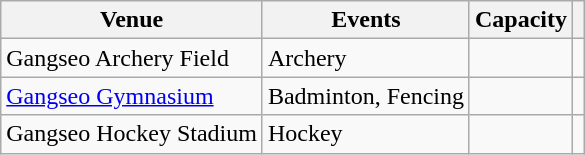<table class="wikitable">
<tr>
<th>Venue</th>
<th>Events</th>
<th>Capacity</th>
<th></th>
</tr>
<tr>
<td>Gangseo Archery Field</td>
<td>Archery</td>
<td></td>
<td></td>
</tr>
<tr>
<td><a href='#'>Gangseo Gymnasium</a></td>
<td>Badminton, Fencing</td>
<td></td>
<td></td>
</tr>
<tr>
<td>Gangseo Hockey Stadium</td>
<td>Hockey</td>
<td></td>
<td></td>
</tr>
</table>
